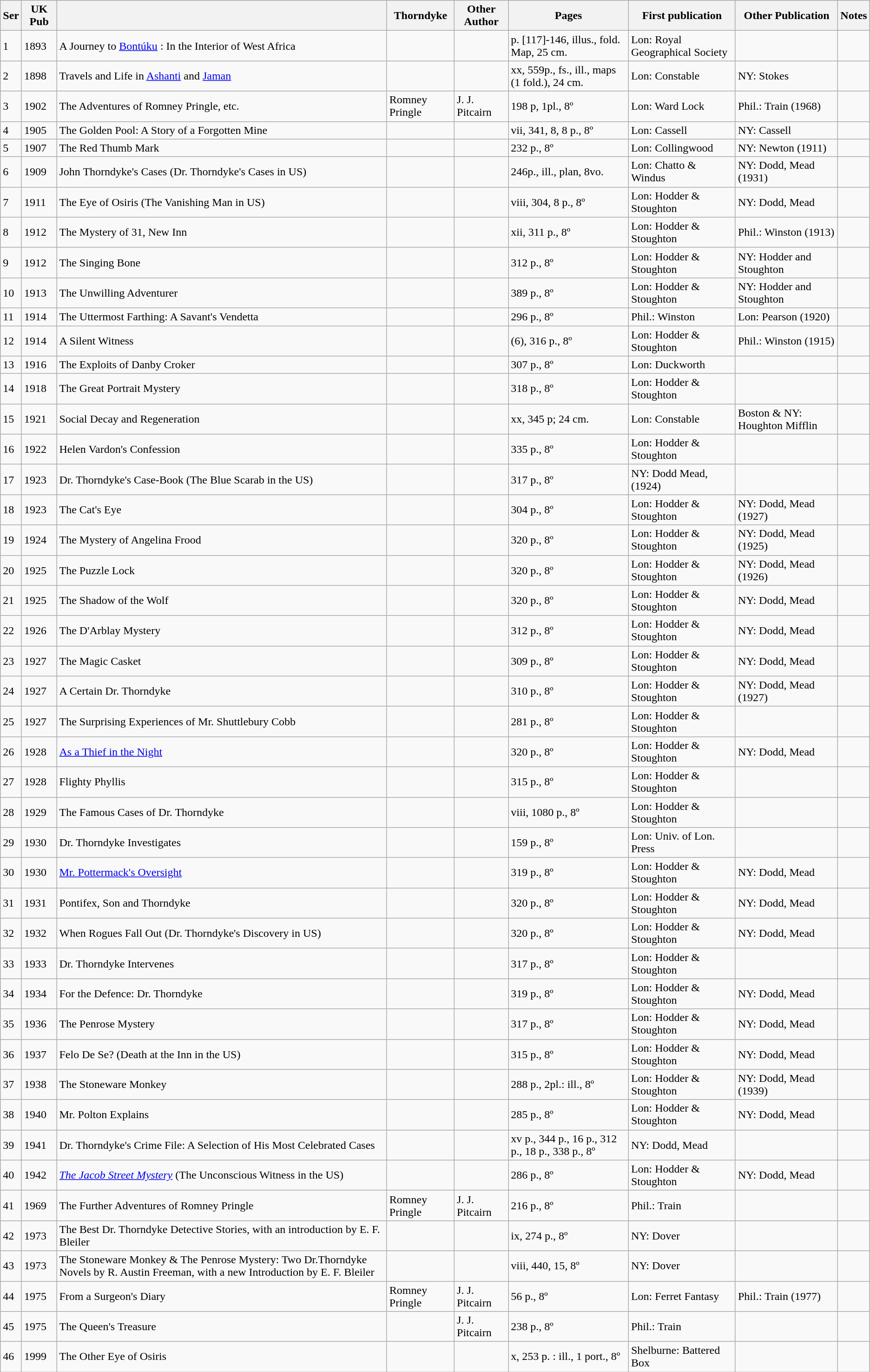<table class="wikitable sortable">
<tr>
<th>Ser</th>
<th>UK Pub</th>
<th></th>
<th>Thorndyke</th>
<th>Other Author</th>
<th>Pages</th>
<th>First publication</th>
<th>Other Publication</th>
<th>Notes</th>
</tr>
<tr>
<td>1</td>
<td>1893</td>
<td>A Journey to <a href='#'>Bontúku</a> : In the Interior of West Africa</td>
<td></td>
<td></td>
<td>p. [117]-146, illus., fold. Map, 25 cm.</td>
<td>Lon: Royal Geographical Society</td>
<td></td>
<td></td>
</tr>
<tr>
<td>2</td>
<td>1898</td>
<td>Travels and Life in <a href='#'>Ashanti</a> and <a href='#'>Jaman</a></td>
<td></td>
<td></td>
<td>xx, 559p., fs., ill., maps (1 fold.), 24 cm.</td>
<td>Lon: Constable</td>
<td>NY: Stokes</td>
<td></td>
</tr>
<tr>
<td>3</td>
<td>1902</td>
<td>The Adventures of Romney Pringle, etc.</td>
<td>Romney Pringle</td>
<td>J. J. Pitcairn</td>
<td>198 p, 1pl., 8º</td>
<td>Lon: Ward Lock</td>
<td>Phil.: Train (1968)</td>
<td></td>
</tr>
<tr>
<td>4</td>
<td>1905</td>
<td>The Golden Pool: A Story of a Forgotten Mine</td>
<td></td>
<td></td>
<td>vii, 341, 8, 8 p., 8º</td>
<td>Lon: Cassell</td>
<td>NY: Cassell</td>
<td></td>
</tr>
<tr>
<td>5</td>
<td>1907</td>
<td>The Red Thumb Mark</td>
<td></td>
<td></td>
<td>232 p., 8º</td>
<td>Lon: Collingwood</td>
<td>NY: Newton (1911)</td>
<td></td>
</tr>
<tr>
<td>6</td>
<td>1909</td>
<td>John Thorndyke's Cases (Dr. Thorndyke's Cases in US)</td>
<td></td>
<td></td>
<td>246p., ill., plan, 8vo.</td>
<td>Lon: Chatto & Windus</td>
<td>NY: Dodd, Mead (1931)</td>
<td></td>
</tr>
<tr>
<td>7</td>
<td>1911</td>
<td>The Eye of Osiris (The Vanishing Man in US)</td>
<td></td>
<td></td>
<td>viii, 304, 8 p., 8º</td>
<td>Lon: Hodder & Stoughton</td>
<td>NY: Dodd, Mead</td>
<td></td>
</tr>
<tr>
<td>8</td>
<td>1912</td>
<td>The Mystery of 31, New Inn</td>
<td></td>
<td></td>
<td>xii, 311 p., 8º</td>
<td>Lon: Hodder & Stoughton</td>
<td>Phil.: Winston (1913)</td>
<td></td>
</tr>
<tr>
<td>9</td>
<td>1912</td>
<td>The Singing Bone</td>
<td></td>
<td></td>
<td>312 p., 8º</td>
<td>Lon: Hodder & Stoughton</td>
<td>NY: Hodder and Stoughton</td>
<td></td>
</tr>
<tr>
<td>10</td>
<td>1913</td>
<td>The Unwilling Adventurer</td>
<td></td>
<td></td>
<td>389 p., 8º</td>
<td>Lon: Hodder & Stoughton</td>
<td>NY: Hodder and Stoughton</td>
<td></td>
</tr>
<tr>
<td>11</td>
<td>1914</td>
<td>The Uttermost Farthing: A Savant's Vendetta</td>
<td></td>
<td></td>
<td>296 p., 8º</td>
<td>Phil.: Winston</td>
<td>Lon: Pearson (1920)</td>
<td></td>
</tr>
<tr>
<td>12</td>
<td>1914</td>
<td>A Silent Witness</td>
<td></td>
<td></td>
<td>(6), 316 p., 8º</td>
<td>Lon: Hodder & Stoughton</td>
<td>Phil.: Winston (1915)</td>
<td></td>
</tr>
<tr>
<td>13</td>
<td>1916</td>
<td>The Exploits of Danby Croker</td>
<td></td>
<td></td>
<td>307 p., 8º</td>
<td>Lon: Duckworth</td>
<td></td>
<td></td>
</tr>
<tr>
<td>14</td>
<td>1918</td>
<td>The Great Portrait Mystery</td>
<td></td>
<td></td>
<td>318 p., 8º</td>
<td>Lon: Hodder & Stoughton</td>
<td></td>
<td></td>
</tr>
<tr>
<td>15</td>
<td>1921</td>
<td>Social Decay and Regeneration</td>
<td></td>
<td></td>
<td>xx, 345 p; 24 cm.</td>
<td>Lon: Constable</td>
<td>Boston & NY: Houghton Mifflin</td>
<td></td>
</tr>
<tr>
<td>16</td>
<td>1922</td>
<td>Helen Vardon's Confession</td>
<td></td>
<td></td>
<td>335 p., 8º</td>
<td>Lon: Hodder & Stoughton</td>
<td></td>
<td></td>
</tr>
<tr>
<td>17</td>
<td>1923</td>
<td>Dr. Thorndyke's Case-Book (The Blue Scarab in the US)</td>
<td></td>
<td></td>
<td>317 p., 8º</td>
<td>NY: Dodd Mead, (1924)</td>
<td></td>
<td></td>
</tr>
<tr>
<td>18</td>
<td>1923</td>
<td>The Cat's Eye</td>
<td></td>
<td></td>
<td>304 p., 8º</td>
<td>Lon: Hodder & Stoughton</td>
<td>NY: Dodd, Mead (1927)</td>
<td></td>
</tr>
<tr>
<td>19</td>
<td>1924</td>
<td>The Mystery of Angelina Frood</td>
<td></td>
<td></td>
<td>320 p., 8º</td>
<td>Lon: Hodder & Stoughton</td>
<td>NY: Dodd, Mead (1925)</td>
<td></td>
</tr>
<tr>
<td>20</td>
<td>1925</td>
<td>The Puzzle Lock</td>
<td></td>
<td></td>
<td>320 p., 8º</td>
<td>Lon: Hodder & Stoughton</td>
<td>NY: Dodd, Mead (1926)</td>
<td></td>
</tr>
<tr>
<td>21</td>
<td>1925</td>
<td>The Shadow of the Wolf</td>
<td></td>
<td></td>
<td>320 p., 8º</td>
<td>Lon: Hodder & Stoughton</td>
<td>NY: Dodd, Mead</td>
<td></td>
</tr>
<tr>
<td>22</td>
<td>1926</td>
<td>The D'Arblay Mystery</td>
<td></td>
<td></td>
<td>312 p., 8º</td>
<td>Lon: Hodder & Stoughton</td>
<td>NY: Dodd, Mead</td>
<td></td>
</tr>
<tr>
<td>23</td>
<td>1927</td>
<td>The Magic Casket</td>
<td></td>
<td></td>
<td>309 p., 8º</td>
<td>Lon: Hodder & Stoughton</td>
<td>NY: Dodd, Mead</td>
<td></td>
</tr>
<tr>
<td>24</td>
<td>1927</td>
<td>A Certain Dr. Thorndyke</td>
<td></td>
<td></td>
<td>310 p., 8º</td>
<td>Lon: Hodder & Stoughton</td>
<td>NY: Dodd, Mead (1927)</td>
<td></td>
</tr>
<tr>
<td>25</td>
<td>1927</td>
<td>The Surprising Experiences of Mr. Shuttlebury Cobb</td>
<td></td>
<td></td>
<td>281 p., 8º</td>
<td>Lon: Hodder & Stoughton</td>
<td></td>
<td></td>
</tr>
<tr>
<td>26</td>
<td>1928</td>
<td><a href='#'>As a Thief in the Night</a></td>
<td></td>
<td></td>
<td>320 p., 8º</td>
<td>Lon: Hodder & Stoughton</td>
<td>NY: Dodd, Mead</td>
<td></td>
</tr>
<tr>
<td>27</td>
<td>1928</td>
<td>Flighty Phyllis</td>
<td></td>
<td></td>
<td>315 p., 8º</td>
<td>Lon: Hodder & Stoughton</td>
<td></td>
<td></td>
</tr>
<tr>
<td>28</td>
<td>1929</td>
<td>The Famous Cases of Dr. Thorndyke</td>
<td></td>
<td></td>
<td>viii, 1080 p., 8º</td>
<td>Lon: Hodder & Stoughton</td>
<td></td>
<td></td>
</tr>
<tr>
<td>29</td>
<td>1930</td>
<td>Dr. Thorndyke Investigates</td>
<td></td>
<td></td>
<td>159 p., 8º</td>
<td>Lon: Univ. of Lon. Press</td>
<td></td>
<td></td>
</tr>
<tr>
<td>30</td>
<td>1930</td>
<td><a href='#'>Mr. Pottermack's Oversight</a></td>
<td></td>
<td></td>
<td>319 p., 8º</td>
<td>Lon: Hodder & Stoughton</td>
<td>NY: Dodd, Mead</td>
<td></td>
</tr>
<tr>
<td>31</td>
<td>1931</td>
<td>Pontifex, Son and Thorndyke</td>
<td></td>
<td></td>
<td>320 p., 8º</td>
<td>Lon: Hodder & Stoughton</td>
<td>NY: Dodd, Mead</td>
<td></td>
</tr>
<tr>
<td>32</td>
<td>1932</td>
<td>When Rogues Fall Out (Dr. Thorndyke's Discovery in US)</td>
<td></td>
<td></td>
<td>320 p., 8º</td>
<td>Lon: Hodder & Stoughton</td>
<td>NY: Dodd, Mead</td>
<td></td>
</tr>
<tr>
<td>33</td>
<td>1933</td>
<td>Dr. Thorndyke Intervenes</td>
<td></td>
<td></td>
<td>317 p., 8º</td>
<td>Lon: Hodder & Stoughton</td>
<td></td>
<td></td>
</tr>
<tr>
<td>34</td>
<td>1934</td>
<td>For the Defence: Dr. Thorndyke</td>
<td></td>
<td></td>
<td>319 p., 8º</td>
<td>Lon: Hodder & Stoughton</td>
<td>NY: Dodd, Mead</td>
<td></td>
</tr>
<tr>
<td>35</td>
<td>1936</td>
<td>The Penrose Mystery</td>
<td></td>
<td></td>
<td>317 p., 8º</td>
<td>Lon: Hodder & Stoughton</td>
<td>NY: Dodd, Mead</td>
<td></td>
</tr>
<tr>
<td>36</td>
<td>1937</td>
<td>Felo De Se? (Death at the Inn in the US)</td>
<td></td>
<td></td>
<td>315 p., 8º</td>
<td>Lon: Hodder & Stoughton</td>
<td>NY: Dodd, Mead</td>
<td></td>
</tr>
<tr>
<td>37</td>
<td>1938</td>
<td>The Stoneware Monkey</td>
<td></td>
<td></td>
<td>288 p., 2pl.: ill., 8º</td>
<td>Lon: Hodder & Stoughton</td>
<td>NY: Dodd, Mead (1939)</td>
<td></td>
</tr>
<tr>
<td>38</td>
<td>1940</td>
<td>Mr. Polton Explains</td>
<td></td>
<td></td>
<td>285 p., 8º</td>
<td>Lon: Hodder & Stoughton</td>
<td>NY: Dodd, Mead</td>
<td></td>
</tr>
<tr>
<td>39</td>
<td>1941</td>
<td>Dr. Thorndyke's Crime File: A Selection of His Most Celebrated Cases</td>
<td></td>
<td></td>
<td>xv p., 344 p., 16 p., 312 p., 18 p., 338 p., 8º</td>
<td>NY: Dodd, Mead</td>
<td></td>
<td></td>
</tr>
<tr>
<td>40</td>
<td>1942</td>
<td><em><a href='#'>The Jacob Street Mystery</a></em> (The Unconscious Witness in the US)</td>
<td></td>
<td></td>
<td>286 p., 8º</td>
<td>Lon: Hodder & Stoughton</td>
<td>NY: Dodd, Mead</td>
<td></td>
</tr>
<tr>
<td>41</td>
<td>1969</td>
<td>The Further Adventures of Romney Pringle</td>
<td>Romney Pringle</td>
<td>J. J. Pitcairn</td>
<td>216 p., 8º</td>
<td>Phil.: Train</td>
<td></td>
<td></td>
</tr>
<tr>
<td>42</td>
<td>1973</td>
<td>The Best Dr. Thorndyke Detective Stories, with an introduction by E. F. Bleiler</td>
<td></td>
<td></td>
<td>ix, 274 p., 8º</td>
<td>NY: Dover</td>
<td></td>
<td></td>
</tr>
<tr>
<td>43</td>
<td>1973</td>
<td>The Stoneware Monkey & The Penrose Mystery: Two Dr.Thorndyke Novels by R. Austin Freeman, with a new Introduction by E. F. Bleiler</td>
<td></td>
<td></td>
<td>viii, 440, 15, 8º</td>
<td>NY: Dover</td>
<td></td>
<td></td>
</tr>
<tr>
<td>44</td>
<td>1975</td>
<td>From a Surgeon's Diary</td>
<td>Romney Pringle</td>
<td>J. J. Pitcairn</td>
<td>56 p., 8º</td>
<td>Lon: Ferret Fantasy</td>
<td>Phil.: Train (1977)</td>
<td></td>
</tr>
<tr>
<td>45</td>
<td>1975</td>
<td>The Queen's Treasure</td>
<td></td>
<td>J. J. Pitcairn</td>
<td>238 p., 8º</td>
<td>Phil.: Train</td>
<td></td>
<td></td>
</tr>
<tr>
<td>46</td>
<td>1999</td>
<td>The Other Eye of Osiris</td>
<td></td>
<td></td>
<td>x, 253 p. : ill., 1 port., 8º</td>
<td>Shelburne: Battered Box</td>
<td></td>
<td></td>
</tr>
</table>
